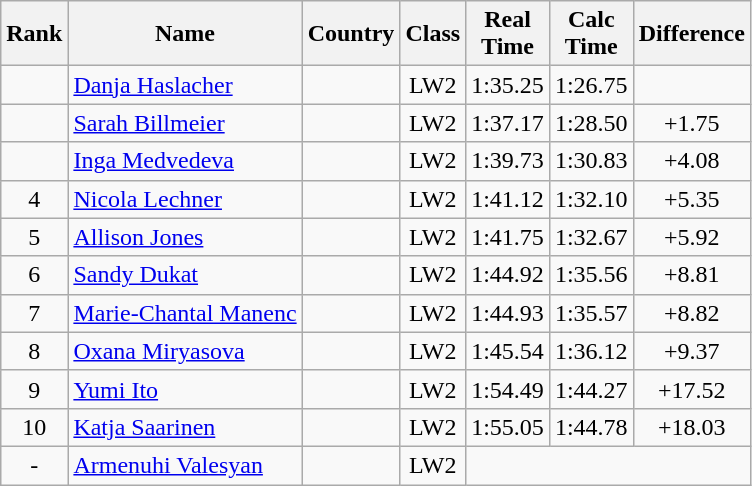<table class="wikitable sortable" style="text-align:center">
<tr>
<th>Rank</th>
<th>Name</th>
<th>Country</th>
<th>Class</th>
<th>Real<br>Time</th>
<th>Calc<br>Time</th>
<th Class="unsortable">Difference</th>
</tr>
<tr>
<td></td>
<td align=left><a href='#'>Danja Haslacher</a></td>
<td align=left></td>
<td>LW2</td>
<td>1:35.25</td>
<td>1:26.75</td>
</tr>
<tr>
<td></td>
<td align=left><a href='#'>Sarah Billmeier</a></td>
<td align=left></td>
<td>LW2</td>
<td>1:37.17</td>
<td>1:28.50</td>
<td>+1.75</td>
</tr>
<tr>
<td></td>
<td align=left><a href='#'>Inga Medvedeva</a></td>
<td align=left></td>
<td>LW2</td>
<td>1:39.73</td>
<td>1:30.83</td>
<td>+4.08</td>
</tr>
<tr>
<td>4</td>
<td align=left><a href='#'>Nicola Lechner</a></td>
<td align=left></td>
<td>LW2</td>
<td>1:41.12</td>
<td>1:32.10</td>
<td>+5.35</td>
</tr>
<tr>
<td>5</td>
<td align=left><a href='#'>Allison Jones</a></td>
<td align=left></td>
<td>LW2</td>
<td>1:41.75</td>
<td>1:32.67</td>
<td>+5.92</td>
</tr>
<tr>
<td>6</td>
<td align=left><a href='#'>Sandy Dukat</a></td>
<td align=left></td>
<td>LW2</td>
<td>1:44.92</td>
<td>1:35.56</td>
<td>+8.81</td>
</tr>
<tr>
<td>7</td>
<td align=left><a href='#'>Marie-Chantal Manenc</a></td>
<td align=left></td>
<td>LW2</td>
<td>1:44.93</td>
<td>1:35.57</td>
<td>+8.82</td>
</tr>
<tr>
<td>8</td>
<td align=left><a href='#'>Oxana Miryasova</a></td>
<td align=left></td>
<td>LW2</td>
<td>1:45.54</td>
<td>1:36.12</td>
<td>+9.37</td>
</tr>
<tr>
<td>9</td>
<td align=left><a href='#'>Yumi Ito</a></td>
<td align=left></td>
<td>LW2</td>
<td>1:54.49</td>
<td>1:44.27</td>
<td>+17.52</td>
</tr>
<tr>
<td>10</td>
<td align=left><a href='#'>Katja Saarinen</a></td>
<td align=left></td>
<td>LW2</td>
<td>1:55.05</td>
<td>1:44.78</td>
<td>+18.03</td>
</tr>
<tr>
<td>-</td>
<td align=left><a href='#'>Armenuhi Valesyan</a></td>
<td align=left></td>
<td>LW2</td>
<td colspan=3></td>
</tr>
</table>
